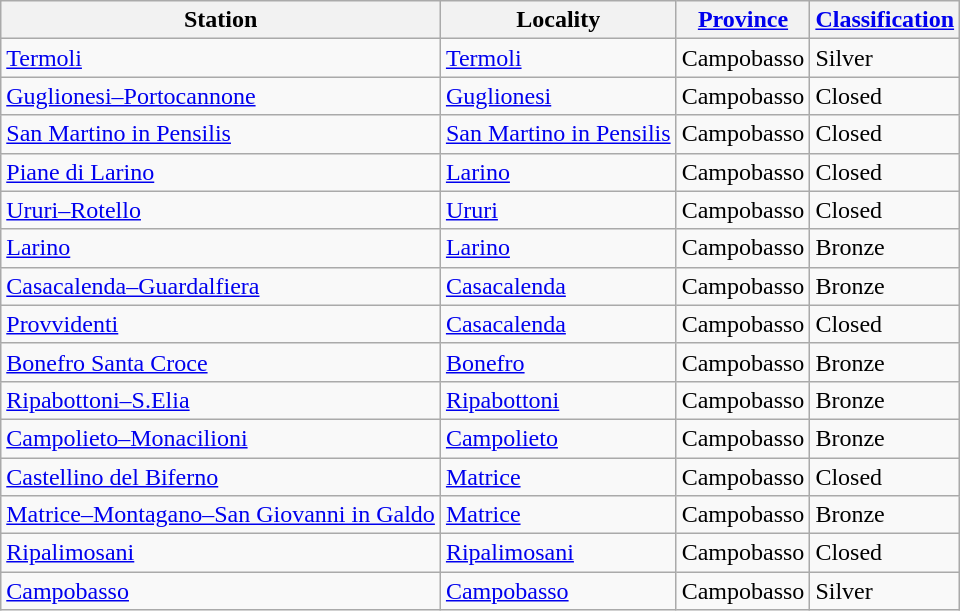<table class="wikitable sortable">
<tr>
<th>Station</th>
<th>Locality</th>
<th><a href='#'>Province</a></th>
<th><a href='#'>Classification</a></th>
</tr>
<tr>
<td><a href='#'>Termoli</a></td>
<td><a href='#'>Termoli</a></td>
<td>Campobasso</td>
<td>Silver</td>
</tr>
<tr>
<td><a href='#'>Guglionesi–Portocannone</a></td>
<td><a href='#'>Guglionesi</a></td>
<td>Campobasso</td>
<td>Closed</td>
</tr>
<tr>
<td><a href='#'>San Martino in Pensilis</a></td>
<td><a href='#'>San Martino in Pensilis</a></td>
<td>Campobasso</td>
<td>Closed</td>
</tr>
<tr>
<td><a href='#'>Piane di Larino</a></td>
<td><a href='#'>Larino</a></td>
<td>Campobasso</td>
<td>Closed</td>
</tr>
<tr>
<td><a href='#'>Ururi–Rotello</a></td>
<td><a href='#'>Ururi</a></td>
<td>Campobasso</td>
<td>Closed</td>
</tr>
<tr>
<td><a href='#'>Larino</a></td>
<td><a href='#'>Larino</a></td>
<td>Campobasso</td>
<td>Bronze</td>
</tr>
<tr>
<td><a href='#'>Casacalenda–Guardalfiera</a></td>
<td><a href='#'>Casacalenda</a></td>
<td>Campobasso</td>
<td>Bronze</td>
</tr>
<tr>
<td><a href='#'>Provvidenti</a></td>
<td><a href='#'>Casacalenda</a></td>
<td>Campobasso</td>
<td>Closed</td>
</tr>
<tr>
<td><a href='#'>Bonefro Santa Croce</a></td>
<td><a href='#'>Bonefro</a></td>
<td>Campobasso</td>
<td>Bronze</td>
</tr>
<tr>
<td><a href='#'>Ripabottoni–S.Elia</a></td>
<td><a href='#'>Ripabottoni</a></td>
<td>Campobasso</td>
<td>Bronze</td>
</tr>
<tr>
<td><a href='#'>Campolieto–Monacilioni</a></td>
<td><a href='#'>Campolieto</a></td>
<td>Campobasso</td>
<td>Bronze</td>
</tr>
<tr>
<td><a href='#'>Castellino del Biferno</a></td>
<td><a href='#'>Matrice</a></td>
<td>Campobasso</td>
<td>Closed</td>
</tr>
<tr>
<td><a href='#'>Matrice–Montagano–San Giovanni in Galdo</a></td>
<td><a href='#'>Matrice</a></td>
<td>Campobasso</td>
<td>Bronze</td>
</tr>
<tr>
<td><a href='#'>Ripalimosani</a></td>
<td><a href='#'>Ripalimosani</a></td>
<td>Campobasso</td>
<td>Closed</td>
</tr>
<tr>
<td><a href='#'>Campobasso</a></td>
<td><a href='#'>Campobasso</a></td>
<td>Campobasso</td>
<td>Silver</td>
</tr>
</table>
